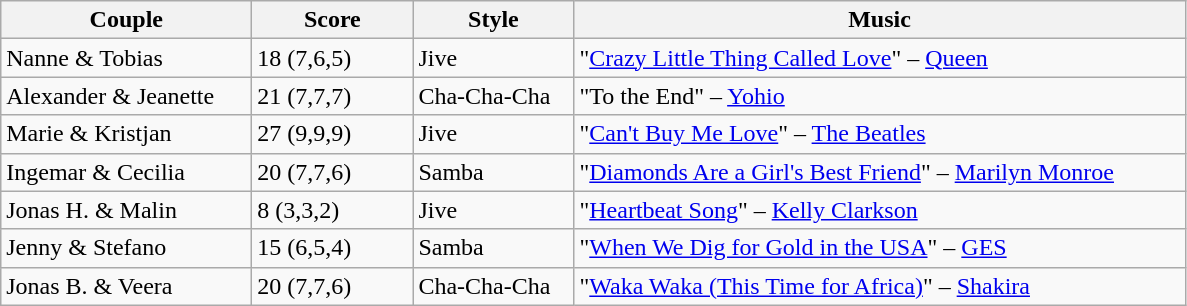<table class="wikitable">
<tr>
<th width="160">Couple</th>
<th width="100">Score</th>
<th width="100">Style</th>
<th width="400">Music</th>
</tr>
<tr>
<td>Nanne & Tobias</td>
<td>18 (7,6,5)</td>
<td>Jive</td>
<td>"<a href='#'>Crazy Little Thing Called Love</a>" – <a href='#'>Queen</a></td>
</tr>
<tr>
<td>Alexander & Jeanette</td>
<td>21 (7,7,7)</td>
<td>Cha-Cha-Cha</td>
<td>"To the End" – <a href='#'>Yohio</a></td>
</tr>
<tr>
<td>Marie & Kristjan</td>
<td>27 (9,9,9)</td>
<td>Jive</td>
<td>"<a href='#'>Can't Buy Me Love</a>" – <a href='#'>The Beatles</a></td>
</tr>
<tr>
<td>Ingemar & Cecilia</td>
<td>20 (7,7,6)</td>
<td>Samba</td>
<td>"<a href='#'>Diamonds Are a Girl's Best Friend</a>" – <a href='#'>Marilyn Monroe</a></td>
</tr>
<tr>
<td>Jonas H. & Malin</td>
<td>8 (3,3,2)</td>
<td>Jive</td>
<td>"<a href='#'>Heartbeat Song</a>" – <a href='#'>Kelly Clarkson</a></td>
</tr>
<tr>
<td>Jenny & Stefano</td>
<td>15 (6,5,4)</td>
<td>Samba</td>
<td>"<a href='#'>When We Dig for Gold in the USA</a>"  – <a href='#'>GES</a></td>
</tr>
<tr>
<td>Jonas B. & Veera</td>
<td>20 (7,7,6)</td>
<td>Cha-Cha-Cha</td>
<td>"<a href='#'>Waka Waka (This Time for Africa)</a>"  – <a href='#'>Shakira</a></td>
</tr>
</table>
